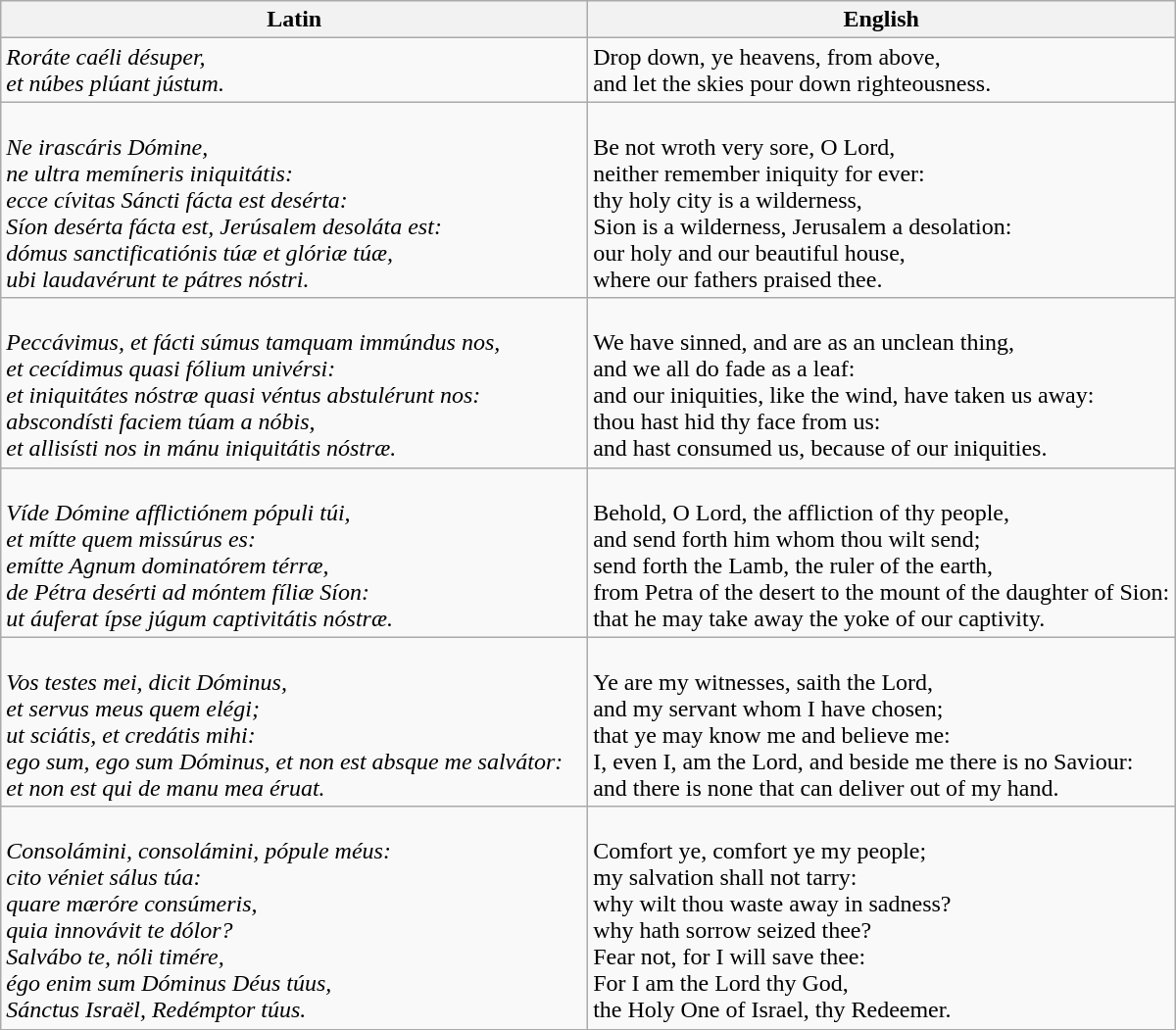<table class="wikitable">
<tr>
<th width="50%">Latin</th>
<th width="50%">English</th>
</tr>
<tr>
<td><em>Roráte caéli désuper,<br>et núbes plúant jústum.</em><br></td>
<td>Drop down, ye heavens, from above, <br>and let the skies pour down righteousness.</td>
</tr>
<tr>
<td><br><em>Ne irascáris Dómine,</em><br>
<em>ne ultra memíneris iniquitátis:</em><br>
<em>ecce cívitas Sáncti fácta est desérta:</em><br>
<em>Síon desérta fácta est, Jerúsalem desoláta est:</em><br>
<em>dómus sanctificatiónis túæ et glóriæ túæ,</em><br>
<em>ubi laudavérunt te pátres nóstri.</em></td>
<td><br>Be not wroth very sore, O Lord,<br>
neither remember iniquity for ever:<br>
thy holy city is a wilderness,<br>
Sion is a wilderness, Jerusalem a desolation:<br>
our holy and our beautiful house,<br>
where our fathers praised thee.</td>
</tr>
<tr>
<td><br><em>Peccávimus, et fácti súmus tamquam immúndus nos,</em><br>
<em>et cecídimus quasi fólium univérsi:</em><br>
<em>et iniquitátes nóstræ quasi véntus abstulérunt nos:</em><br>
<em>abscondísti faciem túam a nóbis,</em><br>
<em>et allisísti nos in mánu iniquitátis nóstræ.</em></td>
<td><br>We have sinned, and are as an unclean thing,<br>
and we all do fade as a leaf:<br>
and our iniquities, like the wind, have taken us away:<br>
thou hast hid thy face from us:<br>
and hast consumed us, because of our iniquities.</td>
</tr>
<tr>
<td><br><em>Víde Dómine afflictiónem pópuli túi,</em><br>
<em>et mítte quem missúrus es:</em><br>
<em>emítte Agnum dominatórem térræ,</em><br>
<em>de Pétra desérti ad móntem fíliæ Síon:</em><br>
<em>ut áuferat ípse júgum captivitátis nóstræ.</em></td>
<td><br>Behold, O Lord, the affliction of thy people,<br>
and send forth him whom thou wilt send;<br>
send forth the Lamb, the ruler of the earth,<br>
from Petra of the desert to the mount of the daughter of Sion:<br>
that he may take away the yoke of our captivity.</td>
</tr>
<tr>
<td><br><em>Vos testes mei, dicit Dóminus,</em><br>
<em>et servus meus quem elégi;</em><br>
<em>ut sciátis, et credátis mihi:</em><br>
<em>ego sum, ego sum Dóminus, et non est absque me salvátor:</em><br>
<em>et non est qui de manu mea éruat.</em></td>
<td><br>Ye are my witnesses, saith the Lord,<br>
and my servant whom I have chosen;<br>
that ye may know me and believe me:<br>
I, even I, am the Lord, and beside me there is no Saviour:<br>
and there is none that can deliver out of my hand.</td>
</tr>
<tr>
<td><br><em>Consolámini, consolámini, pópule méus:</em><br>
<em>cito véniet sálus túa:</em><br>
<em>quare mæróre consúmeris,</em><br>
<em>quia innovávit te dólor?</em><br>
<em>Salvábo te, nóli timére,</em><br>
<em>égo enim sum Dóminus Déus túus,</em><br>
<em>Sánctus Israël, Redémptor túus.</em></td>
<td><br>Comfort ye, comfort ye my people;<br>
my salvation shall not tarry:<br>
why wilt thou waste away in sadness?<br>
why hath sorrow seized thee?<br>
Fear not, for I will save thee:<br>
For I am the Lord thy God,<br>
the Holy One of Israel, thy Redeemer.</td>
</tr>
</table>
